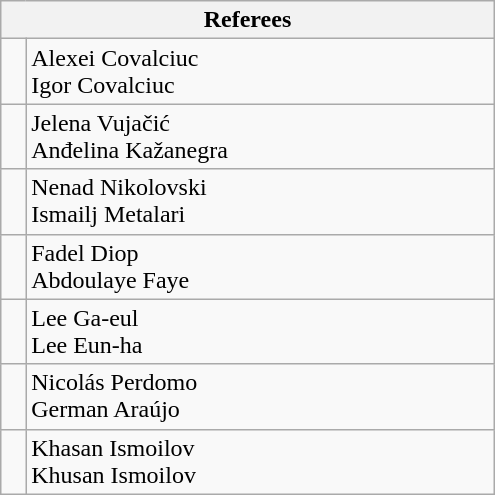<table class="wikitable" style="width: 330px;">
<tr>
<th colspan="2">Referees</th>
</tr>
<tr>
<td></td>
<td>Alexei Covalciuc<br>Igor Covalciuc</td>
</tr>
<tr>
<td></td>
<td>Jelena Vujačić<br>Anđelina Kažanegra</td>
</tr>
<tr>
<td></td>
<td>Nenad Nikolovski<br>Ismailj Metalari</td>
</tr>
<tr>
<td></td>
<td>Fadel Diop<br>Abdoulaye Faye</td>
</tr>
<tr>
<td></td>
<td>Lee Ga-eul<br>Lee Eun-ha</td>
</tr>
<tr>
<td></td>
<td>Nicolás Perdomo<br>German Araújo</td>
</tr>
<tr>
<td></td>
<td>Khasan Ismoilov<br>Khusan Ismoilov</td>
</tr>
</table>
